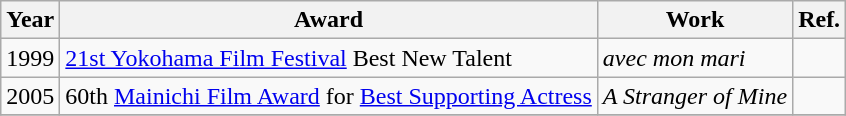<table class="wikitable">
<tr>
<th>Year</th>
<th>Award</th>
<th>Work</th>
<th>Ref.</th>
</tr>
<tr>
<td>1999</td>
<td><a href='#'>21st Yokohama Film Festival</a> Best New Talent</td>
<td><em>avec mon mari</em></td>
<td></td>
</tr>
<tr>
<td>2005</td>
<td>60th <a href='#'>Mainichi Film Award</a> for <a href='#'>Best Supporting Actress</a></td>
<td><em>A Stranger of Mine</em></td>
<td></td>
</tr>
<tr>
</tr>
</table>
